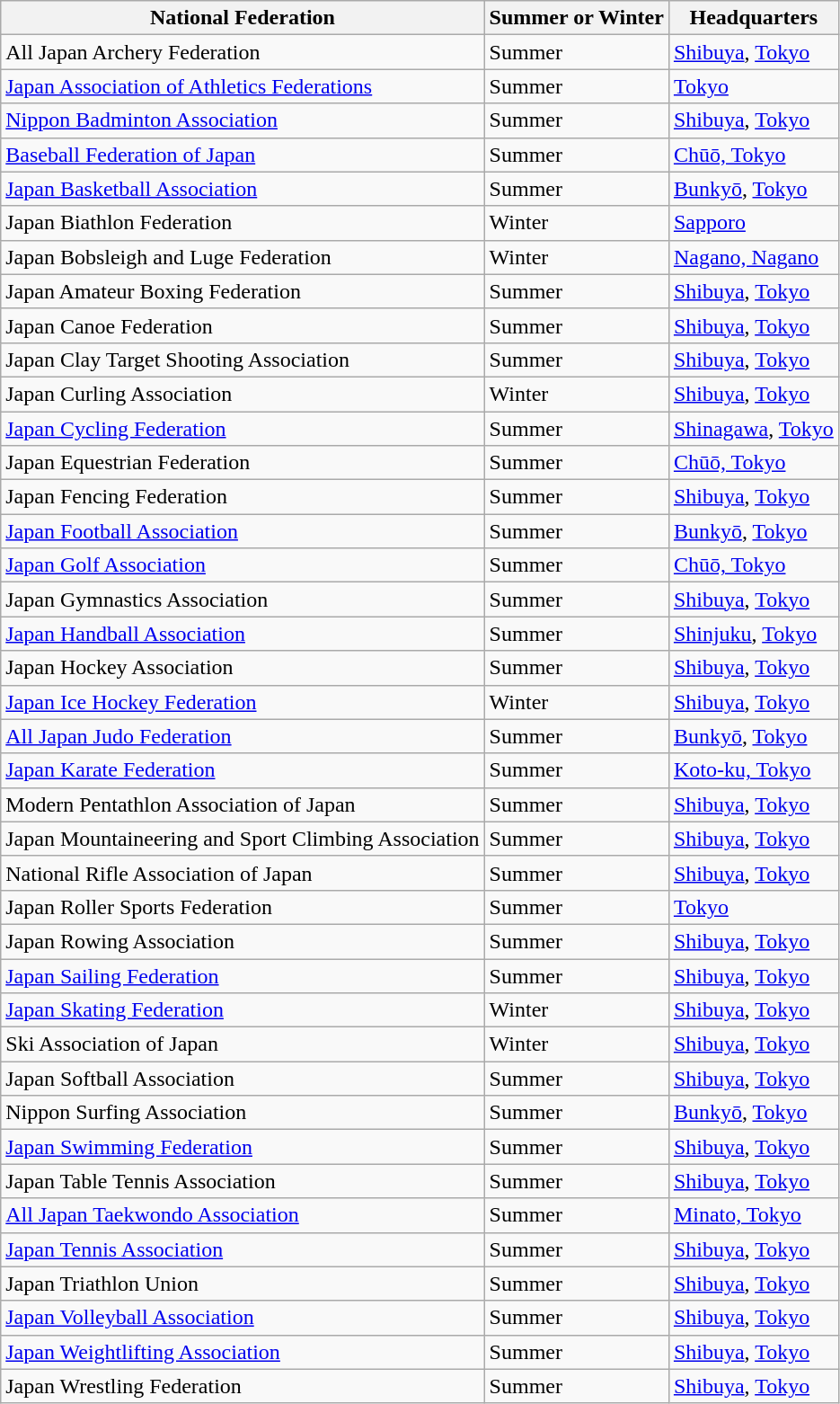<table class="wikitable sortable">
<tr>
<th>National Federation</th>
<th>Summer or Winter</th>
<th>Headquarters</th>
</tr>
<tr>
<td>All Japan Archery Federation</td>
<td>Summer</td>
<td><a href='#'>Shibuya</a>, <a href='#'>Tokyo</a></td>
</tr>
<tr>
<td><a href='#'>Japan Association of Athletics Federations</a></td>
<td>Summer</td>
<td><a href='#'>Tokyo</a></td>
</tr>
<tr>
<td><a href='#'>Nippon Badminton Association</a></td>
<td>Summer</td>
<td><a href='#'>Shibuya</a>, <a href='#'>Tokyo</a></td>
</tr>
<tr>
<td><a href='#'>Baseball Federation of Japan</a></td>
<td>Summer</td>
<td><a href='#'>Chūō, Tokyo</a></td>
</tr>
<tr>
<td><a href='#'>Japan Basketball Association</a></td>
<td>Summer</td>
<td><a href='#'>Bunkyō</a>, <a href='#'>Tokyo</a></td>
</tr>
<tr>
<td>Japan Biathlon Federation</td>
<td>Winter</td>
<td><a href='#'>Sapporo</a></td>
</tr>
<tr>
<td>Japan Bobsleigh and Luge Federation</td>
<td>Winter</td>
<td><a href='#'>Nagano, Nagano</a></td>
</tr>
<tr>
<td>Japan Amateur Boxing Federation</td>
<td>Summer</td>
<td><a href='#'>Shibuya</a>, <a href='#'>Tokyo</a></td>
</tr>
<tr>
<td>Japan Canoe Federation</td>
<td>Summer</td>
<td><a href='#'>Shibuya</a>, <a href='#'>Tokyo</a></td>
</tr>
<tr>
<td>Japan Clay Target Shooting Association</td>
<td>Summer</td>
<td><a href='#'>Shibuya</a>, <a href='#'>Tokyo</a></td>
</tr>
<tr>
<td>Japan Curling Association</td>
<td>Winter</td>
<td><a href='#'>Shibuya</a>, <a href='#'>Tokyo</a></td>
</tr>
<tr>
<td><a href='#'>Japan Cycling Federation</a></td>
<td>Summer</td>
<td><a href='#'>Shinagawa</a>, <a href='#'>Tokyo</a></td>
</tr>
<tr>
<td>Japan Equestrian Federation</td>
<td>Summer</td>
<td><a href='#'>Chūō, Tokyo</a></td>
</tr>
<tr>
<td>Japan Fencing Federation</td>
<td>Summer</td>
<td><a href='#'>Shibuya</a>, <a href='#'>Tokyo</a></td>
</tr>
<tr>
<td><a href='#'>Japan Football Association</a></td>
<td>Summer</td>
<td><a href='#'>Bunkyō</a>, <a href='#'>Tokyo</a></td>
</tr>
<tr>
<td><a href='#'>Japan Golf Association</a></td>
<td>Summer</td>
<td><a href='#'>Chūō, Tokyo</a></td>
</tr>
<tr>
<td>Japan Gymnastics Association</td>
<td>Summer</td>
<td><a href='#'>Shibuya</a>, <a href='#'>Tokyo</a></td>
</tr>
<tr>
<td><a href='#'>Japan Handball Association</a></td>
<td>Summer</td>
<td><a href='#'>Shinjuku</a>, <a href='#'>Tokyo</a></td>
</tr>
<tr>
<td>Japan Hockey Association</td>
<td>Summer</td>
<td><a href='#'>Shibuya</a>, <a href='#'>Tokyo</a></td>
</tr>
<tr>
<td><a href='#'>Japan Ice Hockey Federation</a></td>
<td>Winter</td>
<td><a href='#'>Shibuya</a>, <a href='#'>Tokyo</a></td>
</tr>
<tr>
<td><a href='#'>All Japan Judo Federation</a></td>
<td>Summer</td>
<td><a href='#'>Bunkyō</a>, <a href='#'>Tokyo</a></td>
</tr>
<tr>
<td><a href='#'>Japan Karate Federation</a></td>
<td>Summer</td>
<td><a href='#'>Koto-ku, Tokyo</a></td>
</tr>
<tr>
<td>Modern Pentathlon Association of Japan</td>
<td>Summer</td>
<td><a href='#'>Shibuya</a>, <a href='#'>Tokyo</a></td>
</tr>
<tr>
<td>Japan Mountaineering and Sport Climbing Association</td>
<td>Summer</td>
<td><a href='#'>Shibuya</a>, <a href='#'>Tokyo</a></td>
</tr>
<tr>
<td>National Rifle Association of Japan</td>
<td>Summer</td>
<td><a href='#'>Shibuya</a>, <a href='#'>Tokyo</a></td>
</tr>
<tr>
<td>Japan Roller Sports Federation</td>
<td>Summer</td>
<td><a href='#'>Tokyo</a></td>
</tr>
<tr>
<td>Japan Rowing Association</td>
<td>Summer</td>
<td><a href='#'>Shibuya</a>, <a href='#'>Tokyo</a></td>
</tr>
<tr>
<td><a href='#'>Japan Sailing Federation</a></td>
<td>Summer</td>
<td><a href='#'>Shibuya</a>, <a href='#'>Tokyo</a></td>
</tr>
<tr>
<td><a href='#'>Japan Skating Federation</a></td>
<td>Winter</td>
<td><a href='#'>Shibuya</a>, <a href='#'>Tokyo</a></td>
</tr>
<tr>
<td>Ski Association of Japan</td>
<td>Winter</td>
<td><a href='#'>Shibuya</a>, <a href='#'>Tokyo</a></td>
</tr>
<tr>
<td>Japan Softball Association</td>
<td>Summer</td>
<td><a href='#'>Shibuya</a>, <a href='#'>Tokyo</a></td>
</tr>
<tr>
<td>Nippon Surfing Association</td>
<td>Summer</td>
<td><a href='#'>Bunkyō</a>, <a href='#'>Tokyo</a></td>
</tr>
<tr>
<td><a href='#'>Japan Swimming Federation</a></td>
<td>Summer</td>
<td><a href='#'>Shibuya</a>, <a href='#'>Tokyo</a></td>
</tr>
<tr>
<td>Japan Table Tennis Association</td>
<td>Summer</td>
<td><a href='#'>Shibuya</a>, <a href='#'>Tokyo</a></td>
</tr>
<tr>
<td><a href='#'>All Japan Taekwondo Association</a></td>
<td>Summer</td>
<td><a href='#'>Minato, Tokyo</a></td>
</tr>
<tr>
<td><a href='#'>Japan Tennis Association</a></td>
<td>Summer</td>
<td><a href='#'>Shibuya</a>, <a href='#'>Tokyo</a></td>
</tr>
<tr>
<td>Japan Triathlon Union</td>
<td>Summer</td>
<td><a href='#'>Shibuya</a>, <a href='#'>Tokyo</a></td>
</tr>
<tr>
<td><a href='#'>Japan Volleyball Association</a></td>
<td>Summer</td>
<td><a href='#'>Shibuya</a>, <a href='#'>Tokyo</a></td>
</tr>
<tr>
<td><a href='#'>Japan Weightlifting Association</a></td>
<td>Summer</td>
<td><a href='#'>Shibuya</a>, <a href='#'>Tokyo</a></td>
</tr>
<tr>
<td>Japan Wrestling Federation</td>
<td>Summer</td>
<td><a href='#'>Shibuya</a>, <a href='#'>Tokyo</a></td>
</tr>
</table>
